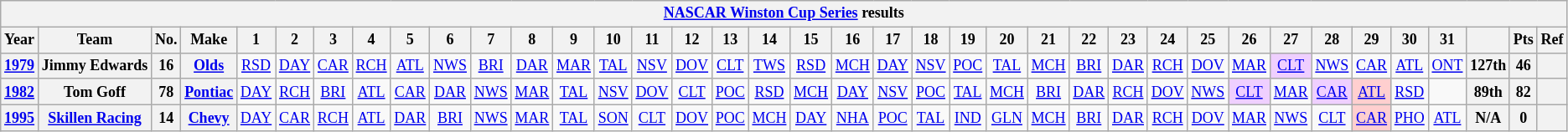<table class="wikitable" style="text-align:center; font-size:75%">
<tr>
<th colspan=45><a href='#'>NASCAR Winston Cup Series</a> results</th>
</tr>
<tr>
<th>Year</th>
<th>Team</th>
<th>No.</th>
<th>Make</th>
<th>1</th>
<th>2</th>
<th>3</th>
<th>4</th>
<th>5</th>
<th>6</th>
<th>7</th>
<th>8</th>
<th>9</th>
<th>10</th>
<th>11</th>
<th>12</th>
<th>13</th>
<th>14</th>
<th>15</th>
<th>16</th>
<th>17</th>
<th>18</th>
<th>19</th>
<th>20</th>
<th>21</th>
<th>22</th>
<th>23</th>
<th>24</th>
<th>25</th>
<th>26</th>
<th>27</th>
<th>28</th>
<th>29</th>
<th>30</th>
<th>31</th>
<th></th>
<th>Pts</th>
<th>Ref</th>
</tr>
<tr>
<th><a href='#'>1979</a></th>
<th>Jimmy Edwards</th>
<th>16</th>
<th><a href='#'>Olds</a></th>
<td><a href='#'>RSD</a></td>
<td><a href='#'>DAY</a></td>
<td><a href='#'>CAR</a></td>
<td><a href='#'>RCH</a></td>
<td><a href='#'>ATL</a></td>
<td><a href='#'>NWS</a></td>
<td><a href='#'>BRI</a></td>
<td><a href='#'>DAR</a></td>
<td><a href='#'>MAR</a></td>
<td><a href='#'>TAL</a></td>
<td><a href='#'>NSV</a></td>
<td><a href='#'>DOV</a></td>
<td><a href='#'>CLT</a></td>
<td><a href='#'>TWS</a></td>
<td><a href='#'>RSD</a></td>
<td><a href='#'>MCH</a></td>
<td><a href='#'>DAY</a></td>
<td><a href='#'>NSV</a></td>
<td><a href='#'>POC</a></td>
<td><a href='#'>TAL</a></td>
<td><a href='#'>MCH</a></td>
<td><a href='#'>BRI</a></td>
<td><a href='#'>DAR</a></td>
<td><a href='#'>RCH</a></td>
<td><a href='#'>DOV</a></td>
<td><a href='#'>MAR</a></td>
<td style="background:#EFCFFF;"><a href='#'>CLT</a><br></td>
<td><a href='#'>NWS</a></td>
<td><a href='#'>CAR</a></td>
<td><a href='#'>ATL</a></td>
<td><a href='#'>ONT</a></td>
<th>127th</th>
<th>46</th>
<th></th>
</tr>
<tr>
<th><a href='#'>1982</a></th>
<th>Tom Goff</th>
<th>78</th>
<th><a href='#'>Pontiac</a></th>
<td><a href='#'>DAY</a></td>
<td><a href='#'>RCH</a></td>
<td><a href='#'>BRI</a></td>
<td><a href='#'>ATL</a></td>
<td><a href='#'>CAR</a></td>
<td><a href='#'>DAR</a></td>
<td><a href='#'>NWS</a></td>
<td><a href='#'>MAR</a></td>
<td><a href='#'>TAL</a></td>
<td><a href='#'>NSV</a></td>
<td><a href='#'>DOV</a></td>
<td><a href='#'>CLT</a></td>
<td><a href='#'>POC</a></td>
<td><a href='#'>RSD</a></td>
<td><a href='#'>MCH</a></td>
<td><a href='#'>DAY</a></td>
<td><a href='#'>NSV</a></td>
<td><a href='#'>POC</a></td>
<td><a href='#'>TAL</a></td>
<td><a href='#'>MCH</a></td>
<td><a href='#'>BRI</a></td>
<td><a href='#'>DAR</a></td>
<td><a href='#'>RCH</a></td>
<td><a href='#'>DOV</a></td>
<td><a href='#'>NWS</a></td>
<td style="background:#EFCFFF;"><a href='#'>CLT</a><br></td>
<td><a href='#'>MAR</a></td>
<td style="background:#EFCFFF;"><a href='#'>CAR</a><br></td>
<td style="background:#FFCFCF;"><a href='#'>ATL</a><br></td>
<td><a href='#'>RSD</a></td>
<td></td>
<th>89th</th>
<th>82</th>
<th></th>
</tr>
<tr>
<th><a href='#'>1995</a></th>
<th><a href='#'>Skillen Racing</a></th>
<th>14</th>
<th><a href='#'>Chevy</a></th>
<td><a href='#'>DAY</a></td>
<td><a href='#'>CAR</a></td>
<td><a href='#'>RCH</a></td>
<td><a href='#'>ATL</a></td>
<td><a href='#'>DAR</a></td>
<td><a href='#'>BRI</a></td>
<td><a href='#'>NWS</a></td>
<td><a href='#'>MAR</a></td>
<td><a href='#'>TAL</a></td>
<td><a href='#'>SON</a></td>
<td><a href='#'>CLT</a></td>
<td><a href='#'>DOV</a></td>
<td><a href='#'>POC</a></td>
<td><a href='#'>MCH</a></td>
<td><a href='#'>DAY</a></td>
<td><a href='#'>NHA</a></td>
<td><a href='#'>POC</a></td>
<td><a href='#'>TAL</a></td>
<td><a href='#'>IND</a></td>
<td><a href='#'>GLN</a></td>
<td><a href='#'>MCH</a></td>
<td><a href='#'>BRI</a></td>
<td><a href='#'>DAR</a></td>
<td><a href='#'>RCH</a></td>
<td><a href='#'>DOV</a></td>
<td><a href='#'>MAR</a></td>
<td><a href='#'>NWS</a></td>
<td><a href='#'>CLT</a></td>
<td style="background:#FFCFCF;"><a href='#'>CAR</a><br></td>
<td><a href='#'>PHO</a></td>
<td><a href='#'>ATL</a></td>
<th>N/A</th>
<th>0</th>
<th></th>
</tr>
</table>
